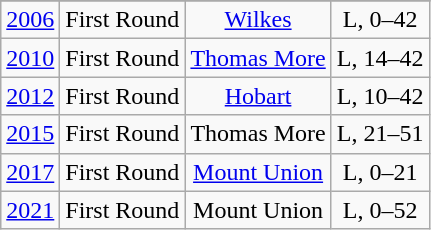<table class="wikitable">
<tr>
</tr>
<tr align="center">
<td><a href='#'>2006</a></td>
<td>First Round</td>
<td><a href='#'>Wilkes</a></td>
<td>L, 0–42</td>
</tr>
<tr align="center">
<td><a href='#'>2010</a></td>
<td>First Round</td>
<td><a href='#'>Thomas More</a></td>
<td>L, 14–42</td>
</tr>
<tr align="center">
<td><a href='#'>2012</a></td>
<td>First Round</td>
<td><a href='#'>Hobart</a></td>
<td>L, 10–42</td>
</tr>
<tr align="center">
<td><a href='#'>2015</a></td>
<td>First Round</td>
<td>Thomas More</td>
<td>L, 21–51</td>
</tr>
<tr align="center">
<td><a href='#'>2017</a></td>
<td>First Round</td>
<td><a href='#'>Mount Union</a></td>
<td>L, 0–21</td>
</tr>
<tr align="center">
<td><a href='#'>2021</a></td>
<td>First Round</td>
<td>Mount Union</td>
<td>L, 0–52</td>
</tr>
</table>
